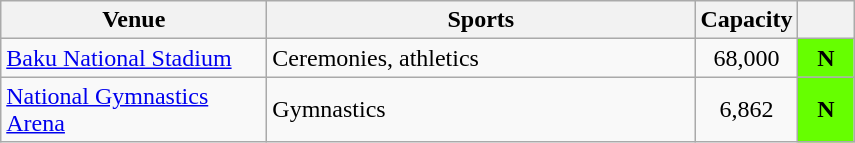<table class="wikitable">
<tr>
<th width="170">Venue</th>
<th width="278">Sports</th>
<th>Capacity</th>
<th width="30"></th>
</tr>
<tr>
<td><a href='#'>Baku National Stadium</a></td>
<td>Ceremonies, athletics</td>
<td align="center">68,000</td>
<td align="center" style="background:#66FF00"><strong>N</strong></td>
</tr>
<tr>
<td><a href='#'>National Gymnastics Arena</a></td>
<td>Gymnastics</td>
<td align="center">6,862</td>
<td align="center" style="background:#66FF00"><strong>N</strong></td>
</tr>
</table>
